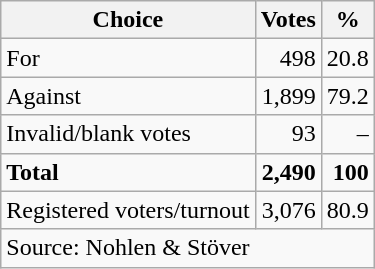<table class=wikitable style=text-align:right>
<tr>
<th>Choice</th>
<th>Votes</th>
<th>%</th>
</tr>
<tr>
<td align=left>For</td>
<td>498</td>
<td>20.8</td>
</tr>
<tr>
<td align=left>Against</td>
<td>1,899</td>
<td>79.2</td>
</tr>
<tr>
<td align=left>Invalid/blank votes</td>
<td>93</td>
<td>–</td>
</tr>
<tr>
<td align=left><strong>Total</strong></td>
<td><strong>2,490</strong></td>
<td><strong>100</strong></td>
</tr>
<tr>
<td align=left>Registered voters/turnout</td>
<td>3,076</td>
<td>80.9</td>
</tr>
<tr>
<td align=left colspan=3>Source: Nohlen & Stöver</td>
</tr>
</table>
